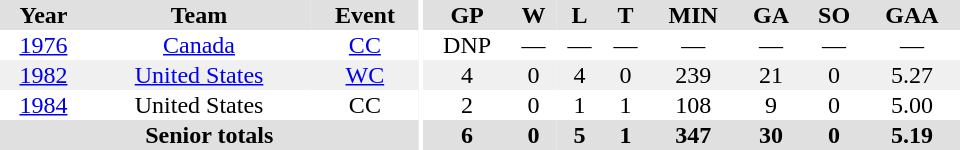<table border="0" cellpadding="1" cellspacing="0" ID="Table3" style="text-align:center; width:40em;">
<tr bgcolor="#e0e0e0">
<th>Year</th>
<th>Team</th>
<th>Event</th>
<th rowspan="99" bgcolor="#ffffff"></th>
<th>GP</th>
<th>W</th>
<th>L</th>
<th>T</th>
<th>MIN</th>
<th>GA</th>
<th>SO</th>
<th>GAA</th>
</tr>
<tr>
<td><a href='#'>1976</a></td>
<td><a href='#'>Canada</a></td>
<td><a href='#'>CC</a></td>
<td>DNP</td>
<td>—</td>
<td>—</td>
<td>—</td>
<td>—</td>
<td>—</td>
<td>—</td>
<td>—</td>
</tr>
<tr bgcolor="#f0f0f0">
<td><a href='#'>1982</a></td>
<td><a href='#'>United States</a></td>
<td><a href='#'>WC</a></td>
<td>4</td>
<td>0</td>
<td>4</td>
<td>0</td>
<td>239</td>
<td>21</td>
<td>0</td>
<td>5.27</td>
</tr>
<tr>
<td><a href='#'>1984</a></td>
<td>United States</td>
<td>CC</td>
<td>2</td>
<td>0</td>
<td>1</td>
<td>1</td>
<td>108</td>
<td>9</td>
<td>0</td>
<td>5.00</td>
</tr>
<tr bgcolor="#e0e0e0">
<th colspan="3">Senior totals</th>
<th>6</th>
<th>0</th>
<th>5</th>
<th>1</th>
<th>347</th>
<th>30</th>
<th>0</th>
<th>5.19</th>
</tr>
</table>
